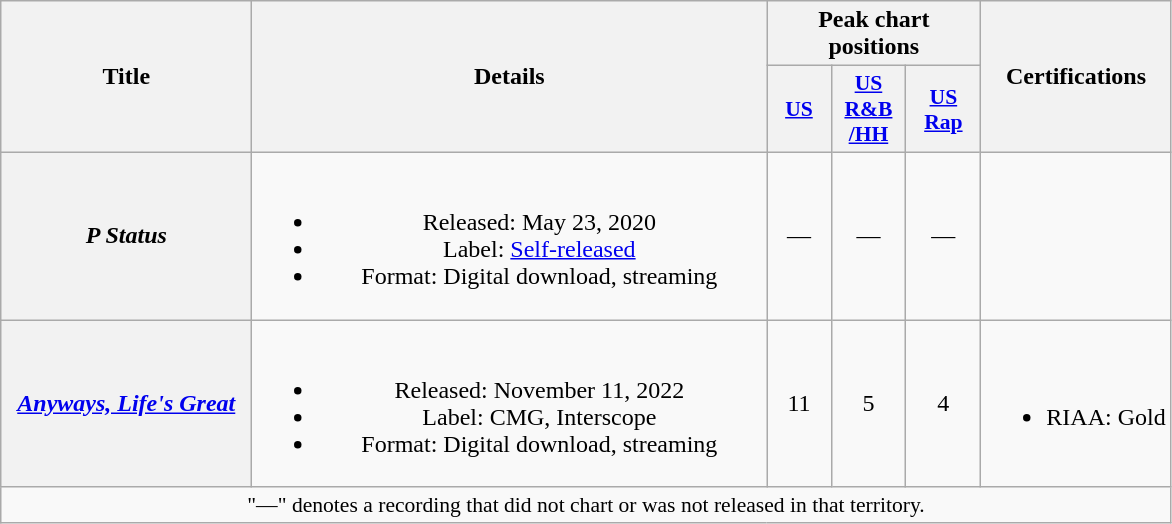<table class="wikitable plainrowheaders" style="text-align:center;">
<tr>
<th scope="col" rowspan="2" style="width:10em;">Title</th>
<th scope="col" rowspan="2" style="width:21em;">Details</th>
<th scope="col" colspan="3">Peak chart positions</th>
<th rowspan="2">Certifications</th>
</tr>
<tr>
<th scope="col" style="width:2.5em;font-size:90%;"><a href='#'>US</a><br></th>
<th scope="col" style="width:3em;font-size:90%;"><a href='#'>US<br>R&B<br>/HH</a><br></th>
<th scope="col" style="width:3em;font-size:90%;"><a href='#'>US<br>Rap</a><br></th>
</tr>
<tr>
<th scope="row"><em>P Status</em></th>
<td><br><ul><li>Released: May 23, 2020</li><li>Label: <a href='#'>Self-released</a></li><li>Format: Digital download, streaming</li></ul></td>
<td>—</td>
<td>—</td>
<td>—</td>
<td></td>
</tr>
<tr>
<th scope="row"><em><a href='#'>Anyways, Life's Great</a></em></th>
<td><br><ul><li>Released: November 11, 2022</li><li>Label: CMG, Interscope</li><li>Format: Digital download, streaming</li></ul></td>
<td>11</td>
<td>5</td>
<td>4</td>
<td><br><ul><li>RIAA: Gold</li></ul></td>
</tr>
<tr>
<td colspan="8" style="font-size:90%">"—" denotes a recording that did not chart or was not released in that territory.</td>
</tr>
</table>
